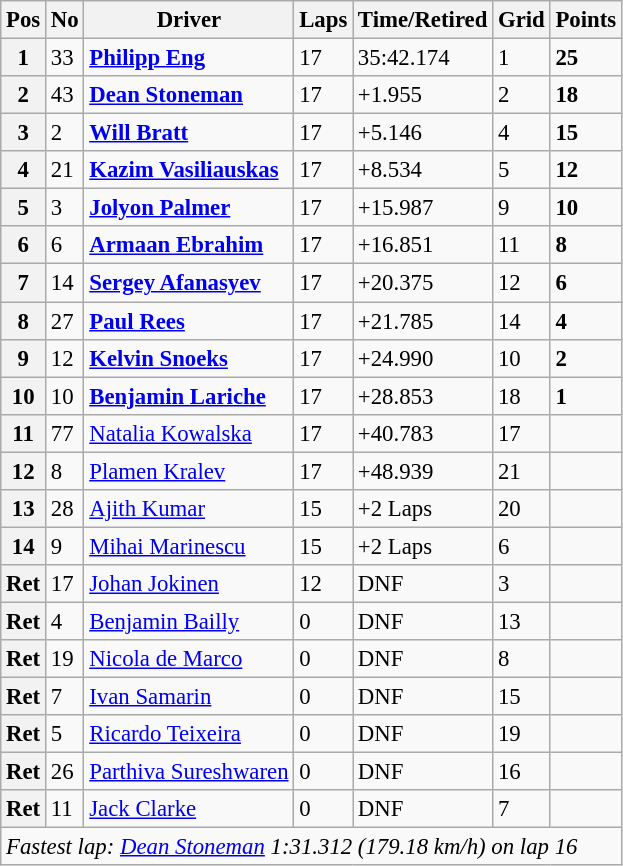<table class="wikitable" style="font-size:95%">
<tr>
<th>Pos</th>
<th>No</th>
<th>Driver</th>
<th>Laps</th>
<th>Time/Retired</th>
<th>Grid</th>
<th>Points</th>
</tr>
<tr>
<th>1</th>
<td>33</td>
<td> <strong><a href='#'>Philipp Eng</a></strong></td>
<td>17</td>
<td>35:42.174</td>
<td>1</td>
<td><strong>25</strong></td>
</tr>
<tr>
<th>2</th>
<td>43</td>
<td> <strong><a href='#'>Dean Stoneman</a></strong></td>
<td>17</td>
<td>+1.955</td>
<td>2</td>
<td><strong>18</strong></td>
</tr>
<tr>
<th>3</th>
<td>2</td>
<td> <strong><a href='#'>Will Bratt</a></strong></td>
<td>17</td>
<td>+5.146</td>
<td>4</td>
<td><strong>15</strong></td>
</tr>
<tr>
<th>4</th>
<td>21</td>
<td> <strong><a href='#'>Kazim Vasiliauskas</a></strong></td>
<td>17</td>
<td>+8.534</td>
<td>5</td>
<td><strong>12</strong></td>
</tr>
<tr>
<th>5</th>
<td>3</td>
<td> <strong><a href='#'>Jolyon Palmer</a></strong></td>
<td>17</td>
<td>+15.987</td>
<td>9</td>
<td><strong>10</strong></td>
</tr>
<tr>
<th>6</th>
<td>6</td>
<td> <strong><a href='#'>Armaan Ebrahim</a></strong></td>
<td>17</td>
<td>+16.851</td>
<td>11</td>
<td><strong>8</strong></td>
</tr>
<tr>
<th>7</th>
<td>14</td>
<td> <strong><a href='#'>Sergey Afanasyev</a></strong></td>
<td>17</td>
<td>+20.375</td>
<td>12</td>
<td><strong>6</strong></td>
</tr>
<tr>
<th>8</th>
<td>27</td>
<td> <strong><a href='#'>Paul Rees</a></strong></td>
<td>17</td>
<td>+21.785</td>
<td>14</td>
<td><strong>4</strong></td>
</tr>
<tr>
<th>9</th>
<td>12</td>
<td> <strong><a href='#'>Kelvin Snoeks</a></strong></td>
<td>17</td>
<td>+24.990</td>
<td>10</td>
<td><strong>2</strong></td>
</tr>
<tr>
<th>10</th>
<td>10</td>
<td> <strong><a href='#'>Benjamin Lariche</a></strong></td>
<td>17</td>
<td>+28.853</td>
<td>18</td>
<td><strong>1</strong></td>
</tr>
<tr>
<th>11</th>
<td>77</td>
<td> <a href='#'>Natalia Kowalska</a></td>
<td>17</td>
<td>+40.783</td>
<td>17</td>
<td></td>
</tr>
<tr>
<th>12</th>
<td>8</td>
<td> <a href='#'>Plamen Kralev</a></td>
<td>17</td>
<td>+48.939</td>
<td>21</td>
<td></td>
</tr>
<tr>
<th>13</th>
<td>28</td>
<td> <a href='#'>Ajith Kumar</a></td>
<td>15</td>
<td>+2 Laps</td>
<td>20</td>
<td></td>
</tr>
<tr>
<th>14</th>
<td>9</td>
<td> <a href='#'>Mihai Marinescu</a></td>
<td>15</td>
<td>+2 Laps</td>
<td>6</td>
<td></td>
</tr>
<tr>
<th>Ret</th>
<td>17</td>
<td> <a href='#'>Johan Jokinen</a></td>
<td>12</td>
<td>DNF</td>
<td>3</td>
<td></td>
</tr>
<tr>
<th>Ret</th>
<td>4</td>
<td> <a href='#'>Benjamin Bailly</a></td>
<td>0</td>
<td>DNF</td>
<td>13</td>
<td></td>
</tr>
<tr>
<th>Ret</th>
<td>19</td>
<td> <a href='#'>Nicola de Marco</a></td>
<td>0</td>
<td>DNF</td>
<td>8</td>
<td></td>
</tr>
<tr>
<th>Ret</th>
<td>7</td>
<td> <a href='#'>Ivan Samarin</a></td>
<td>0</td>
<td>DNF</td>
<td>15</td>
<td></td>
</tr>
<tr>
<th>Ret</th>
<td>5</td>
<td> <a href='#'>Ricardo Teixeira</a></td>
<td>0</td>
<td>DNF</td>
<td>19</td>
<td></td>
</tr>
<tr>
<th>Ret</th>
<td>26</td>
<td> <a href='#'>Parthiva Sureshwaren</a></td>
<td>0</td>
<td>DNF</td>
<td>16</td>
<td></td>
</tr>
<tr>
<th>Ret</th>
<td>11</td>
<td> <a href='#'>Jack Clarke</a></td>
<td>0</td>
<td>DNF</td>
<td>7</td>
<td></td>
</tr>
<tr>
<td colspan=8><em>Fastest lap: <a href='#'>Dean Stoneman</a> 1:31.312 (179.18 km/h) on lap 16</em></td>
</tr>
</table>
